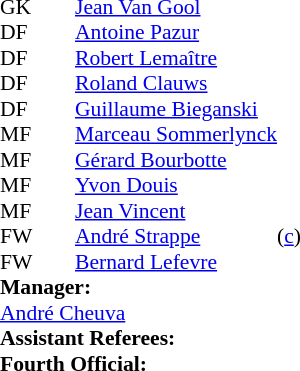<table style=font-size:90% cellspacing=0 cellpadding=0>
<tr>
<td colspan=4></td>
</tr>
<tr>
<th width=25></th>
<th width=25></th>
</tr>
<tr>
<td>GK</td>
<td><strong> </strong></td>
<td> <a href='#'>Jean Van Gool</a></td>
</tr>
<tr>
<td>DF</td>
<td><strong> </strong></td>
<td> <a href='#'>Antoine Pazur</a></td>
</tr>
<tr>
<td>DF</td>
<td><strong> </strong></td>
<td> <a href='#'>Robert Lemaître</a></td>
</tr>
<tr>
<td>DF</td>
<td><strong> </strong></td>
<td> <a href='#'>Roland Clauws</a></td>
</tr>
<tr>
<td>DF</td>
<td><strong> </strong></td>
<td> <a href='#'>Guillaume Bieganski</a></td>
</tr>
<tr>
<td>MF</td>
<td><strong> </strong></td>
<td> <a href='#'>Marceau Sommerlynck</a></td>
</tr>
<tr>
<td>MF</td>
<td><strong> </strong></td>
<td> <a href='#'>Gérard Bourbotte</a></td>
</tr>
<tr>
<td>MF</td>
<td><strong> </strong></td>
<td> <a href='#'>Yvon Douis</a></td>
</tr>
<tr>
<td>MF</td>
<td><strong> </strong></td>
<td> <a href='#'>Jean Vincent</a></td>
</tr>
<tr>
<td>FW</td>
<td><strong> </strong></td>
<td> <a href='#'>André Strappe</a></td>
<td>(<a href='#'>c</a>)</td>
</tr>
<tr>
<td>FW</td>
<td><strong> </strong></td>
<td> <a href='#'>Bernard Lefevre</a></td>
</tr>
<tr>
<td colspan=3><strong>Manager:</strong></td>
</tr>
<tr>
<td colspan=4> <a href='#'>André Cheuva</a><br><strong>Assistant Referees:</strong><br>
<strong>Fourth Official:</strong><br></td>
</tr>
</table>
